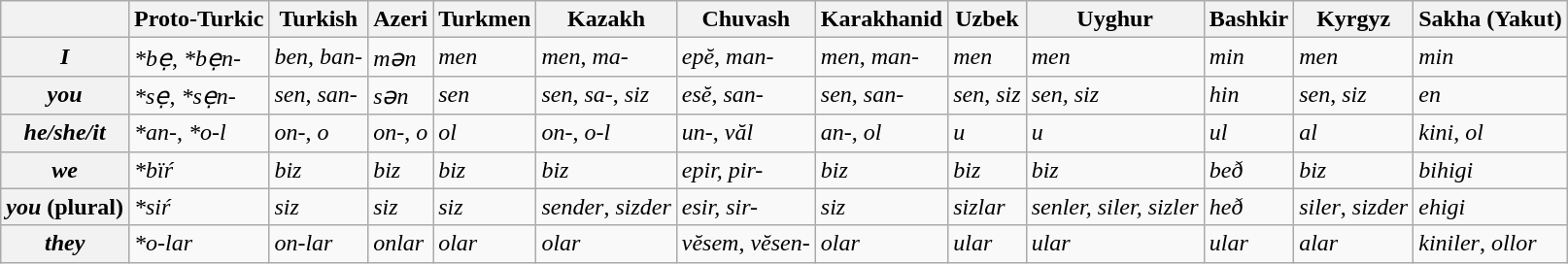<table class="wikitable">
<tr>
<th></th>
<th>Proto-Turkic</th>
<th>Turkish</th>
<th>Azeri</th>
<th>Turkmen</th>
<th>Kazakh</th>
<th>Chuvash</th>
<th>Karakhanid</th>
<th>Uzbek</th>
<th>Uyghur</th>
<th>Bashkir</th>
<th>Kyrgyz</th>
<th>Sakha (Yakut)</th>
</tr>
<tr>
<th><em>I</em></th>
<td><em>*bẹ</em>, <em>*bẹn-</em></td>
<td><em>ben</em>, <em>ban-</em></td>
<td><em>mən</em></td>
<td><em>men</em></td>
<td><em>men</em>, <em>ma-</em></td>
<td><em>epĕ</em>, <em>man-</em></td>
<td><em>men</em>, <em>man-</em></td>
<td><em>men</em></td>
<td><em>men</em></td>
<td><em>min</em></td>
<td><em>men</em></td>
<td><em>min</em></td>
</tr>
<tr>
<th><em>you</em></th>
<td><em>*sẹ</em>, <em>*sẹn-</em></td>
<td><em>sen</em>, <em>san-</em></td>
<td><em>sən</em></td>
<td><em>sen</em></td>
<td><em>sen</em>, <em>sa-</em>, <em>siz</em></td>
<td><em>esĕ</em>, <em>san-</em></td>
<td><em>sen</em>, <em>san-</em></td>
<td><em>sen</em>, <em>siz</em></td>
<td><em>sen, siz</em></td>
<td><em>hin</em></td>
<td><em>sen</em>, <em>siz</em></td>
<td><em>en</em></td>
</tr>
<tr>
<th><em>he/she/it</em></th>
<td><em>*an-</em>, <em>*o-l</em></td>
<td><em>on-</em>, <em>o</em></td>
<td><em>on-</em>, <em>o</em></td>
<td><em>ol</em></td>
<td><em>on-</em>, <em>o-l</em></td>
<td><em>un-</em>, <em>văl</em></td>
<td><em>an-</em>, <em>ol</em></td>
<td><em>u</em></td>
<td><em>u</em></td>
<td><em>ul</em></td>
<td><em>al</em></td>
<td><em>kini</em>, <em>ol</em></td>
</tr>
<tr>
<th><em>we</em></th>
<td><em>*bïŕ</em></td>
<td><em>biz</em></td>
<td><em>biz</em></td>
<td><em>biz</em></td>
<td><em>biz</em></td>
<td><em>epir, pir-</em></td>
<td><em>biz</em></td>
<td><em>biz</em></td>
<td><em>biz</em></td>
<td><em>beð</em></td>
<td><em>biz</em></td>
<td><em>bihigi</em></td>
</tr>
<tr>
<th><em>you</em> (plural)</th>
<td><em>*siŕ</em></td>
<td><em>siz</em></td>
<td><em>siz</em></td>
<td><em>siz</em></td>
<td><em>sender</em>, <em>sizder</em></td>
<td><em>esir, sir-</em></td>
<td><em>siz</em></td>
<td><em>sizlar</em></td>
<td><em>senler, siler, sizler</em></td>
<td><em>heð</em></td>
<td><em>siler</em>, <em>sizder</em></td>
<td><em>ehigi</em></td>
</tr>
<tr>
<th><em>they</em></th>
<td><em>*o-lar</em></td>
<td><em>on-lar</em></td>
<td><em>onlar</em></td>
<td><em>olar</em></td>
<td><em>olar</em></td>
<td><em>vĕsem</em>, <em>vĕsen-</em></td>
<td><em>olar</em></td>
<td><em>ular</em></td>
<td><em>ular</em></td>
<td><em>ular</em></td>
<td><em>alar</em></td>
<td><em>kiniler</em>, <em>ollor</em></td>
</tr>
</table>
